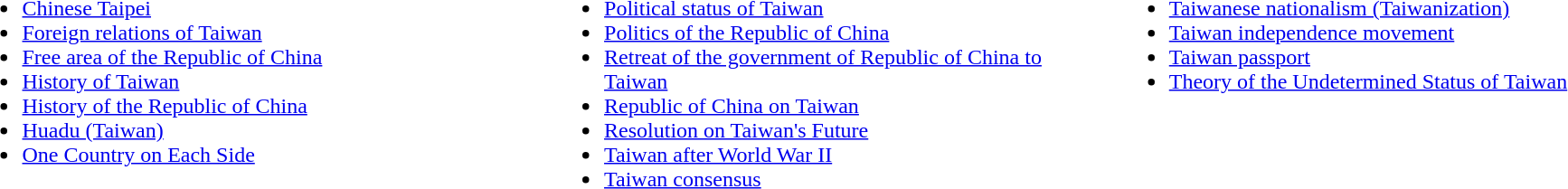<table width="100%" |>
<tr valign="top" |>
<td width="34%"><br><ul><li><a href='#'>Chinese Taipei</a></li><li><a href='#'>Foreign relations of Taiwan</a></li><li><a href='#'>Free area of the Republic of China</a></li><li><a href='#'>History of Taiwan</a></li><li><a href='#'>History of the Republic of China</a></li><li><a href='#'>Huadu (Taiwan)</a></li><li><a href='#'>One Country on Each Side</a></li></ul></td>
<td width="33%"><br><ul><li><a href='#'>Political status of Taiwan</a></li><li><a href='#'>Politics of the Republic of China</a></li><li><a href='#'>Retreat of the government of Republic of China to Taiwan</a></li><li><a href='#'>Republic of China on Taiwan</a></li><li><a href='#'>Resolution on Taiwan's Future</a></li><li><a href='#'>Taiwan after World War II</a></li><li><a href='#'>Taiwan consensus</a></li></ul></td>
<td width="33%"><br><ul><li><a href='#'>Taiwanese nationalism (Taiwanization)</a></li><li><a href='#'>Taiwan independence movement</a></li><li><a href='#'>Taiwan passport</a></li><li><a href='#'>Theory of the Undetermined Status of Taiwan</a></li></ul></td>
</tr>
</table>
